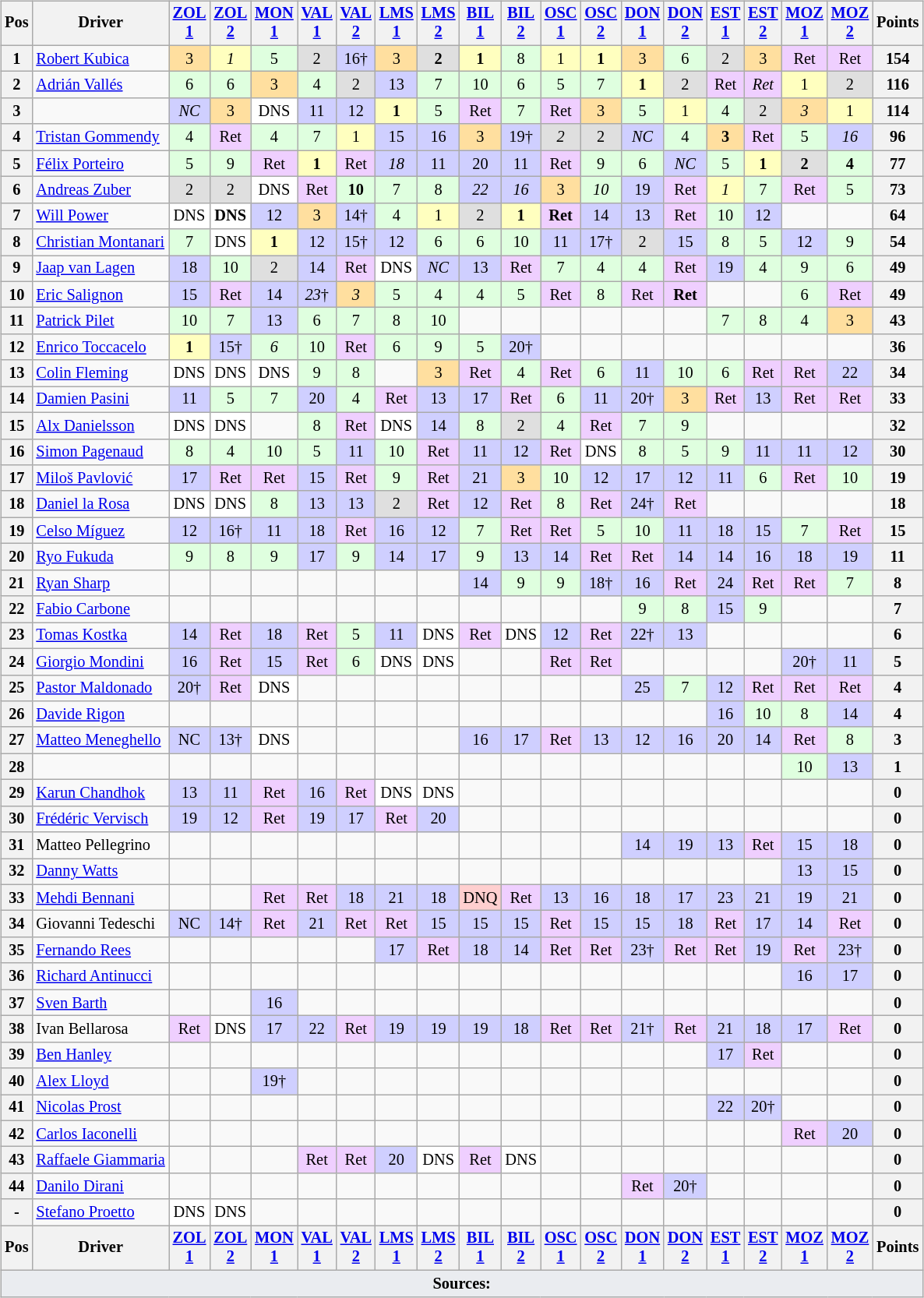<table>
<tr>
<td><br><table class="wikitable" style="font-size:85%; text-align:center">
<tr>
<th valign="middle">Pos</th>
<th valign="middle">Driver</th>
<th><a href='#'>ZOL<br>1</a><br> </th>
<th><a href='#'>ZOL<br>2</a><br> </th>
<th><a href='#'>MON<br>1</a><br> </th>
<th><a href='#'>VAL<br>1</a><br> </th>
<th><a href='#'>VAL<br>2</a><br> </th>
<th><a href='#'>LMS<br>1</a><br> </th>
<th><a href='#'>LMS<br>2</a><br> </th>
<th><a href='#'>BIL<br>1</a><br></th>
<th><a href='#'>BIL<br>2</a><br></th>
<th><a href='#'>OSC<br>1</a><br></th>
<th><a href='#'>OSC<br>2</a><br></th>
<th><a href='#'>DON<br>1</a><br> </th>
<th><a href='#'>DON<br>2</a><br> </th>
<th><a href='#'>EST<br>1</a><br> </th>
<th><a href='#'>EST<br>2</a><br> </th>
<th><a href='#'>MOZ<br>1</a><br> </th>
<th><a href='#'>MOZ<br>2</a><br> </th>
<th valign="middle">Points</th>
</tr>
<tr>
<th>1</th>
<td align="left"> <a href='#'>Robert Kubica</a></td>
<td style="background:#FFDF9F;">3</td>
<td style="background:#FFFFBF;"><em>1</em></td>
<td style="background:#DFFFDF;">5</td>
<td style="background:#DFDFDF;">2</td>
<td style="background:#CFCFFF;">16†</td>
<td style="background:#FFDF9F;">3</td>
<td style="background:#DFDFDF;"><strong>2</strong></td>
<td style="background:#FFFFBF;"><strong>1</strong></td>
<td style="background:#DFFFDF;">8</td>
<td style="background:#FFFFBF;">1</td>
<td style="background:#FFFFBF;"><strong>1</strong></td>
<td style="background:#FFDF9F;">3</td>
<td style="background:#DFFFDF;">6</td>
<td style="background:#DFDFDF;">2</td>
<td style="background:#FFDF9F;">3</td>
<td style="background:#EFCFFF;">Ret</td>
<td style="background:#EFCFFF;">Ret</td>
<th>154</th>
</tr>
<tr>
<th>2</th>
<td align="left"> <a href='#'>Adrián Vallés</a></td>
<td style="background:#DFFFDF;">6</td>
<td style="background:#DFFFDF;">6</td>
<td style="background:#FFDF9F;">3</td>
<td style="background:#DFFFDF;">4</td>
<td style="background:#DFDFDF;">2</td>
<td style="background:#CFCFFF;">13</td>
<td style="background:#DFFFDF;">7</td>
<td style="background:#DFFFDF;">10</td>
<td style="background:#DFFFDF;">6</td>
<td style="background:#DFFFDF;">5</td>
<td style="background:#DFFFDF;">7</td>
<td style="background:#FFFFBF;"><strong>1</strong></td>
<td style="background:#DFDFDF;">2</td>
<td style="background:#EFCFFF;">Ret</td>
<td style="background:#EFCFFF;"><em>Ret</em></td>
<td style="background:#FFFFBF;">1</td>
<td style="background:#DFDFDF;">2</td>
<th>116</th>
</tr>
<tr>
<th>3</th>
<td align="left"></td>
<td style="background:#CFCFFF;"><em>NC</em></td>
<td style="background:#FFDF9F;">3</td>
<td style="background:#FFFFFF;">DNS</td>
<td style="background:#CFCFFF;">11</td>
<td style="background:#CFCFFF;">12</td>
<td style="background:#FFFFBF;"><strong>1</strong></td>
<td style="background:#DFFFDF;">5</td>
<td style="background:#EFCFFF;">Ret</td>
<td style="background:#DFFFDF;">7</td>
<td style="background:#EFCFFF;">Ret</td>
<td style="background:#FFDF9F;">3</td>
<td style="background:#DFFFDF;">5</td>
<td style="background:#FFFFBF;">1</td>
<td style="background:#DFFFDF;">4</td>
<td style="background:#DFDFDF;">2</td>
<td style="background:#FFDF9F;"><em>3</em></td>
<td style="background:#FFFFBF;">1</td>
<th>114</th>
</tr>
<tr>
<th>4</th>
<td align="left"> <a href='#'>Tristan Gommendy</a></td>
<td style="background:#DFFFDF;">4</td>
<td style="background:#EFCFFF;">Ret</td>
<td style="background:#DFFFDF;">4</td>
<td style="background:#DFFFDF;">7</td>
<td style="background:#FFFFBF;">1</td>
<td style="background:#CFCFFF;">15</td>
<td style="background:#CFCFFF;">16</td>
<td style="background:#FFDF9F;">3</td>
<td style="background:#CFCFFF;">19†</td>
<td style="background:#DFDFDF;"><em>2</em></td>
<td style="background:#DFDFDF;">2</td>
<td style="background:#CFCFFF;"><em>NC</em></td>
<td style="background:#DFFFDF;">4</td>
<td style="background:#FFDF9F;"><strong>3</strong></td>
<td style="background:#EFCFFF;">Ret</td>
<td style="background:#DFFFDF;">5</td>
<td style="background:#CFCFFF;"><em>16</em></td>
<th>96</th>
</tr>
<tr>
<th>5</th>
<td align="left"> <a href='#'>Félix Porteiro</a></td>
<td style="background:#DFFFDF;">5</td>
<td style="background:#DFFFDF;">9</td>
<td style="background:#EFCFFF;">Ret</td>
<td style="background:#FFFFBF;"><strong>1</strong></td>
<td style="background:#EFCFFF;">Ret</td>
<td style="background:#CFCFFF;"><em>18</em></td>
<td style="background:#CFCFFF;">11</td>
<td style="background:#CFCFFF;">20</td>
<td style="background:#CFCFFF;">11</td>
<td style="background:#EFCFFF;">Ret</td>
<td style="background:#DFFFDF;">9</td>
<td style="background:#DFFFDF;">6</td>
<td style="background:#CFCFFF;"><em>NC</em></td>
<td style="background:#DFFFDF;">5</td>
<td style="background:#FFFFBF;"><strong>1</strong></td>
<td style="background:#DFDFDF;"><strong>2</strong></td>
<td style="background:#DFFFDF;"><strong>4</strong></td>
<th>77</th>
</tr>
<tr>
<th>6</th>
<td align="left"> <a href='#'>Andreas Zuber</a></td>
<td style="background:#DFDFDF;">2</td>
<td style="background:#DFDFDF;">2</td>
<td style="background:#FFFFFF;">DNS</td>
<td style="background:#EFCFFF;">Ret</td>
<td style="background:#DFFFDF;"><strong>10</strong></td>
<td style="background:#DFFFDF;">7</td>
<td style="background:#DFFFDF;">8</td>
<td style="background:#CFCFFF;"><em>22</em></td>
<td style="background:#CFCFFF;"><em>16</em></td>
<td style="background:#FFDF9F;">3</td>
<td style="background:#DFFFDF;"><em>10</em></td>
<td style="background:#CFCFFF;">19</td>
<td style="background:#EFCFFF;">Ret</td>
<td style="background:#FFFFBF;"><em>1</em></td>
<td style="background:#DFFFDF;">7</td>
<td style="background:#EFCFFF;">Ret</td>
<td style="background:#DFFFDF;">5</td>
<th>73</th>
</tr>
<tr>
<th>7</th>
<td align="left"> <a href='#'>Will Power</a></td>
<td style="background:#FFFFFF;">DNS</td>
<td style="background:#FFFFFF;"><strong>DNS</strong></td>
<td style="background:#CFCFFF;">12</td>
<td style="background:#FFDF9F;">3</td>
<td style="background:#CFCFFF;">14†</td>
<td style="background:#DFFFDF;">4</td>
<td style="background:#FFFFBF;">1</td>
<td style="background:#DFDFDF;">2</td>
<td style="background:#FFFFBF;"><strong>1</strong></td>
<td style="background:#EFCFFF;"><strong>Ret</strong></td>
<td style="background:#CFCFFF;">14</td>
<td style="background:#CFCFFF;">13</td>
<td style="background:#EFCFFF;">Ret</td>
<td style="background:#DFFFDF;">10</td>
<td style="background:#CFCFFF;">12</td>
<td></td>
<td></td>
<th>64</th>
</tr>
<tr>
<th>8</th>
<td align="left"> <a href='#'>Christian Montanari</a></td>
<td style="background:#DFFFDF;">7</td>
<td style="background:#FFFFFF;">DNS</td>
<td style="background:#FFFFBF;"><strong>1</strong></td>
<td style="background:#CFCFFF;">12</td>
<td style="background:#CFCFFF;">15†</td>
<td style="background:#CFCFFF;">12</td>
<td style="background:#DFFFDF;">6</td>
<td style="background:#DFFFDF;">6</td>
<td style="background:#DFFFDF;">10</td>
<td style="background:#CFCFFF;">11</td>
<td style="background:#CFCFFF;">17†</td>
<td style="background:#DFDFDF;">2</td>
<td style="background:#CFCFFF;">15</td>
<td style="background:#DFFFDF;">8</td>
<td style="background:#DFFFDF;">5</td>
<td style="background:#CFCFFF;">12</td>
<td style="background:#DFFFDF;">9</td>
<th>54</th>
</tr>
<tr>
<th>9</th>
<td align="left"> <a href='#'>Jaap van Lagen</a></td>
<td style="background:#CFCFFF;">18</td>
<td style="background:#DFFFDF;">10</td>
<td style="background:#DFDFDF;">2</td>
<td style="background:#CFCFFF;">14</td>
<td style="background:#EFCFFF;">Ret</td>
<td style="background:#FFFFFF;">DNS</td>
<td style="background:#CFCFFF;"><em>NC</em></td>
<td style="background:#CFCFFF;">13</td>
<td style="background:#EFCFFF;">Ret</td>
<td style="background:#DFFFDF;">7</td>
<td style="background:#DFFFDF;">4</td>
<td style="background:#DFFFDF;">4</td>
<td style="background:#EFCFFF;">Ret</td>
<td style="background:#CFCFFF;">19</td>
<td style="background:#DFFFDF;">4</td>
<td style="background:#DFFFDF;">9</td>
<td style="background:#DFFFDF;">6</td>
<th>49</th>
</tr>
<tr>
<th>10</th>
<td align="left"> <a href='#'>Eric Salignon</a></td>
<td style="background:#CFCFFF;">15</td>
<td style="background:#EFCFFF;">Ret</td>
<td style="background:#CFCFFF;">14</td>
<td style="background:#CFCFFF;"><em>23</em>†</td>
<td style="background:#FFDF9F;"><em>3</em></td>
<td style="background:#DFFFDF;">5</td>
<td style="background:#DFFFDF;">4</td>
<td style="background:#DFFFDF;">4</td>
<td style="background:#DFFFDF;">5</td>
<td style="background:#EFCFFF;">Ret</td>
<td style="background:#DFFFDF;">8</td>
<td style="background:#EFCFFF;">Ret</td>
<td style="background:#EFCFFF;"><strong>Ret</strong></td>
<td></td>
<td></td>
<td style="background:#DFFFDF;">6</td>
<td style="background:#EFCFFF;">Ret</td>
<th>49</th>
</tr>
<tr>
<th>11</th>
<td align="left"> <a href='#'>Patrick Pilet</a></td>
<td style="background:#DFFFDF;">10</td>
<td style="background:#DFFFDF;">7</td>
<td style="background:#CFCFFF;">13</td>
<td style="background:#DFFFDF;">6</td>
<td style="background:#DFFFDF;">7</td>
<td style="background:#DFFFDF;">8</td>
<td style="background:#DFFFDF;">10</td>
<td></td>
<td></td>
<td></td>
<td></td>
<td></td>
<td></td>
<td style="background:#DFFFDF;">7</td>
<td style="background:#DFFFDF;">8</td>
<td style="background:#DFFFDF;">4</td>
<td style="background:#FFDF9F;">3</td>
<th>43</th>
</tr>
<tr>
<th>12</th>
<td align="left"> <a href='#'>Enrico Toccacelo</a></td>
<td style="background:#FFFFBF;"><strong>1</strong></td>
<td style="background:#CFCFFF;">15†</td>
<td style="background:#DFFFDF;"><em>6</em></td>
<td style="background:#DFFFDF;">10</td>
<td style="background:#EFCFFF;">Ret</td>
<td style="background:#DFFFDF;">6</td>
<td style="background:#DFFFDF;">9</td>
<td style="background:#DFFFDF;">5</td>
<td style="background:#CFCFFF;">20†</td>
<td></td>
<td></td>
<td></td>
<td></td>
<td></td>
<td></td>
<td></td>
<td></td>
<th>36</th>
</tr>
<tr>
<th>13</th>
<td align="left"> <a href='#'>Colin Fleming</a></td>
<td style="background:#FFFFFF;">DNS</td>
<td style="background:#FFFFFF;">DNS</td>
<td style="background:#FFFFFF;">DNS</td>
<td style="background:#DFFFDF;">9</td>
<td style="background:#DFFFDF;">8</td>
<td></td>
<td style="background:#FFDF9F;">3</td>
<td style="background:#EFCFFF;">Ret</td>
<td style="background:#DFFFDF;">4</td>
<td style="background:#EFCFFF;">Ret</td>
<td style="background:#DFFFDF;">6</td>
<td style="background:#CFCFFF;">11</td>
<td style="background:#DFFFDF;">10</td>
<td style="background:#DFFFDF;">6</td>
<td style="background:#EFCFFF;">Ret</td>
<td style="background:#EFCFFF;">Ret</td>
<td style="background:#CFCFFF;">22</td>
<th>34</th>
</tr>
<tr>
<th>14</th>
<td align="left"> <a href='#'>Damien Pasini</a></td>
<td style="background:#CFCFFF;">11</td>
<td style="background:#DFFFDF;">5</td>
<td style="background:#DFFFDF;">7</td>
<td style="background:#CFCFFF;">20</td>
<td style="background:#DFFFDF;">4</td>
<td style="background:#EFCFFF;">Ret</td>
<td style="background:#CFCFFF;">13</td>
<td style="background:#CFCFFF;">17</td>
<td style="background:#EFCFFF;">Ret</td>
<td style="background:#DFFFDF;">6</td>
<td style="background:#CFCFFF;">11</td>
<td style="background:#CFCFFF;">20†</td>
<td style="background:#FFDF9F;">3</td>
<td style="background:#EFCFFF;">Ret</td>
<td style="background:#CFCFFF;">13</td>
<td style="background:#EFCFFF;">Ret</td>
<td style="background:#EFCFFF;">Ret</td>
<th>33</th>
</tr>
<tr>
<th>15</th>
<td align="left"> <a href='#'>Alx Danielsson</a></td>
<td style="background:#FFFFFF;">DNS</td>
<td style="background:#FFFFFF;">DNS</td>
<td></td>
<td style="background:#DFFFDF;">8</td>
<td style="background:#EFCFFF;">Ret</td>
<td style="background:#FFFFFF;">DNS</td>
<td style="background:#CFCFFF;">14</td>
<td style="background:#DFFFDF;">8</td>
<td style="background:#DFDFDF;">2</td>
<td style="background:#DFFFDF;">4</td>
<td style="background:#EFCFFF;">Ret</td>
<td style="background:#DFFFDF;">7</td>
<td style="background:#DFFFDF;">9</td>
<td></td>
<td></td>
<td></td>
<td></td>
<th>32</th>
</tr>
<tr>
<th>16</th>
<td align="left"> <a href='#'>Simon Pagenaud</a></td>
<td style="background:#DFFFDF;">8</td>
<td style="background:#DFFFDF;">4</td>
<td style="background:#DFFFDF;">10</td>
<td style="background:#DFFFDF;">5</td>
<td style="background:#CFCFFF;">11</td>
<td style="background:#DFFFDF;">10</td>
<td style="background:#EFCFFF;">Ret</td>
<td style="background:#CFCFFF;">11</td>
<td style="background:#CFCFFF;">12</td>
<td style="background:#EFCFFF;">Ret</td>
<td style="background:#FFFFFF;">DNS</td>
<td style="background:#DFFFDF;">8</td>
<td style="background:#DFFFDF;">5</td>
<td style="background:#DFFFDF;">9</td>
<td style="background:#CFCFFF;">11</td>
<td style="background:#CFCFFF;">11</td>
<td style="background:#CFCFFF;">12</td>
<th>30</th>
</tr>
<tr>
<th>17</th>
<td align="left"> <a href='#'>Miloš Pavlović</a></td>
<td style="background:#CFCFFF;">17</td>
<td style="background:#EFCFFF;">Ret</td>
<td style="background:#EFCFFF;">Ret</td>
<td style="background:#CFCFFF;">15</td>
<td style="background:#EFCFFF;">Ret</td>
<td style="background:#DFFFDF;">9</td>
<td style="background:#EFCFFF;">Ret</td>
<td style="background:#CFCFFF;">21</td>
<td style="background:#FFDF9F;">3</td>
<td style="background:#DFFFDF;">10</td>
<td style="background:#CFCFFF;">12</td>
<td style="background:#CFCFFF;">17</td>
<td style="background:#CFCFFF;">12</td>
<td style="background:#CFCFFF;">11</td>
<td style="background:#DFFFDF;">6</td>
<td style="background:#EFCFFF;">Ret</td>
<td style="background:#DFFFDF;">10</td>
<th>19</th>
</tr>
<tr>
<th>18</th>
<td align="left"> <a href='#'>Daniel la Rosa</a></td>
<td style="background:#FFFFFF;">DNS</td>
<td style="background:#FFFFFF;">DNS</td>
<td style="background:#DFFFDF;">8</td>
<td style="background:#CFCFFF;">13</td>
<td style="background:#CFCFFF;">13</td>
<td style="background:#DFDFDF;">2</td>
<td style="background:#EFCFFF;">Ret</td>
<td style="background:#CFCFFF;">12</td>
<td style="background:#EFCFFF;">Ret</td>
<td style="background:#DFFFDF;">8</td>
<td style="background:#EFCFFF;">Ret</td>
<td style="background:#CFCFFF;">24†</td>
<td style="background:#EFCFFF;">Ret</td>
<td></td>
<td></td>
<td></td>
<td></td>
<th>18</th>
</tr>
<tr>
<th>19</th>
<td align="left"> <a href='#'>Celso Míguez</a></td>
<td style="background:#CFCFFF;">12</td>
<td style="background:#CFCFFF;">16†</td>
<td style="background:#CFCFFF;">11</td>
<td style="background:#CFCFFF;">18</td>
<td style="background:#EFCFFF;">Ret</td>
<td style="background:#CFCFFF;">16</td>
<td style="background:#CFCFFF;">12</td>
<td style="background:#DFFFDF;">7</td>
<td style="background:#EFCFFF;">Ret</td>
<td style="background:#EFCFFF;">Ret</td>
<td style="background:#DFFFDF;">5</td>
<td style="background:#DFFFDF;">10</td>
<td style="background:#CFCFFF;">11</td>
<td style="background:#CFCFFF;">18</td>
<td style="background:#CFCFFF;">15</td>
<td style="background:#DFFFDF;">7</td>
<td style="background:#EFCFFF;">Ret</td>
<th>15</th>
</tr>
<tr>
<th>20</th>
<td align="left"> <a href='#'>Ryo Fukuda</a></td>
<td style="background:#DFFFDF;">9</td>
<td style="background:#DFFFDF;">8</td>
<td style="background:#DFFFDF;">9</td>
<td style="background:#CFCFFF;">17</td>
<td style="background:#DFFFDF;">9</td>
<td style="background:#CFCFFF;">14</td>
<td style="background:#CFCFFF;">17</td>
<td style="background:#DFFFDF;">9</td>
<td style="background:#CFCFFF;">13</td>
<td style="background:#CFCFFF;">14</td>
<td style="background:#EFCFFF;">Ret</td>
<td style="background:#EFCFFF;">Ret</td>
<td style="background:#CFCFFF;">14</td>
<td style="background:#CFCFFF;">14</td>
<td style="background:#CFCFFF;">16</td>
<td style="background:#CFCFFF;">18</td>
<td style="background:#CFCFFF;">19</td>
<th>11</th>
</tr>
<tr>
<th>21</th>
<td align="left"> <a href='#'>Ryan Sharp</a></td>
<td></td>
<td></td>
<td></td>
<td></td>
<td></td>
<td></td>
<td></td>
<td style="background:#CFCFFF;">14</td>
<td style="background:#DFFFDF;">9</td>
<td style="background:#DFFFDF;">9</td>
<td style="background:#CFCFFF;">18†</td>
<td style="background:#CFCFFF;">16</td>
<td style="background:#EFCFFF;">Ret</td>
<td style="background:#CFCFFF;">24</td>
<td style="background:#EFCFFF;">Ret</td>
<td style="background:#EFCFFF;">Ret</td>
<td style="background:#DFFFDF;">7</td>
<th>8</th>
</tr>
<tr>
<th>22</th>
<td align="left"> <a href='#'>Fabio Carbone</a></td>
<td></td>
<td></td>
<td></td>
<td></td>
<td></td>
<td></td>
<td></td>
<td></td>
<td></td>
<td></td>
<td></td>
<td style="background:#DFFFDF;">9</td>
<td style="background:#DFFFDF;">8</td>
<td style="background:#CFCFFF;">15</td>
<td style="background:#DFFFDF;">9</td>
<td></td>
<td></td>
<th>7</th>
</tr>
<tr>
<th>23</th>
<td align="left"> <a href='#'>Tomas Kostka</a></td>
<td style="background:#CFCFFF;">14</td>
<td style="background:#EFCFFF;">Ret</td>
<td style="background:#CFCFFF;">18</td>
<td style="background:#EFCFFF;">Ret</td>
<td style="background:#DFFFDF;">5</td>
<td style="background:#CFCFFF;">11</td>
<td style="background:#FFFFFF;">DNS</td>
<td style="background:#EFCFFF;">Ret</td>
<td style="background:#FFFFFF;">DNS</td>
<td style="background:#CFCFFF;">12</td>
<td style="background:#EFCFFF;">Ret</td>
<td style="background:#CFCFFF;">22†</td>
<td style="background:#CFCFFF;">13</td>
<td></td>
<td></td>
<td></td>
<td></td>
<th>6</th>
</tr>
<tr>
<th>24</th>
<td align="left"> <a href='#'>Giorgio Mondini</a></td>
<td style="background:#CFCFFF;">16</td>
<td style="background:#EFCFFF;">Ret</td>
<td style="background:#CFCFFF;">15</td>
<td style="background:#EFCFFF;">Ret</td>
<td style="background:#DFFFDF;">6</td>
<td style="background:#FFFFFF;">DNS</td>
<td style="background:#FFFFFF;">DNS</td>
<td></td>
<td></td>
<td style="background:#EFCFFF;">Ret</td>
<td style="background:#EFCFFF;">Ret</td>
<td></td>
<td></td>
<td></td>
<td></td>
<td style="background:#CFCFFF;">20†</td>
<td style="background:#CFCFFF;">11</td>
<th>5</th>
</tr>
<tr>
<th>25</th>
<td align="left"> <a href='#'>Pastor Maldonado</a></td>
<td style="background:#CFCFFF;">20†</td>
<td style="background:#EFCFFF;">Ret</td>
<td style="background:#FFFFFF;">DNS</td>
<td></td>
<td></td>
<td></td>
<td></td>
<td></td>
<td></td>
<td></td>
<td></td>
<td style="background:#CFCFFF;">25</td>
<td style="background:#DFFFDF;">7</td>
<td style="background:#CFCFFF;">12</td>
<td style="background:#EFCFFF;">Ret</td>
<td style="background:#EFCFFF;">Ret</td>
<td style="background:#EFCFFF;">Ret</td>
<th>4</th>
</tr>
<tr>
<th>26</th>
<td align="left"> <a href='#'>Davide Rigon</a></td>
<td></td>
<td></td>
<td></td>
<td></td>
<td></td>
<td></td>
<td></td>
<td></td>
<td></td>
<td></td>
<td></td>
<td></td>
<td></td>
<td style="background:#CFCFFF;">16</td>
<td style="background:#DFFFDF;">10</td>
<td style="background:#DFFFDF;">8</td>
<td style="background:#CFCFFF;">14</td>
<th>4</th>
</tr>
<tr>
<th>27</th>
<td align="left"> <a href='#'>Matteo Meneghello</a></td>
<td style="background:#CFCFFF;">NC</td>
<td style="background:#CFCFFF;">13†</td>
<td style="background:#FFFFFF;">DNS</td>
<td></td>
<td></td>
<td></td>
<td></td>
<td style="background:#CFCFFF;">16</td>
<td style="background:#CFCFFF;">17</td>
<td style="background:#EFCFFF;">Ret</td>
<td style="background:#CFCFFF;">13</td>
<td style="background:#CFCFFF;">12</td>
<td style="background:#CFCFFF;">16</td>
<td style="background:#CFCFFF;">20</td>
<td style="background:#CFCFFF;">14</td>
<td style="background:#EFCFFF;">Ret</td>
<td style="background:#DFFFDF;">8</td>
<th>3</th>
</tr>
<tr>
<th>28</th>
<td align="left"></td>
<td></td>
<td></td>
<td></td>
<td></td>
<td></td>
<td></td>
<td></td>
<td></td>
<td></td>
<td></td>
<td></td>
<td></td>
<td></td>
<td></td>
<td></td>
<td style="background:#DFFFDF;">10</td>
<td style="background:#CFCFFF;">13</td>
<th>1</th>
</tr>
<tr>
<th>29</th>
<td align="left"> <a href='#'>Karun Chandhok</a></td>
<td style="background:#CFCFFF;">13</td>
<td style="background:#CFCFFF;">11</td>
<td style="background:#EFCFFF;">Ret</td>
<td style="background:#CFCFFF;">16</td>
<td style="background:#EFCFFF;">Ret</td>
<td style="background:#FFFFFF;">DNS</td>
<td style="background:#FFFFFF;">DNS</td>
<td></td>
<td></td>
<td></td>
<td></td>
<td></td>
<td></td>
<td></td>
<td></td>
<td></td>
<td></td>
<th>0</th>
</tr>
<tr>
<th>30</th>
<td align="left"> <a href='#'>Frédéric Vervisch</a></td>
<td style="background:#CFCFFF;">19</td>
<td style="background:#CFCFFF;">12</td>
<td style="background:#EFCFFF;">Ret</td>
<td style="background:#CFCFFF;">19</td>
<td style="background:#CFCFFF;">17</td>
<td style="background:#EFCFFF;">Ret</td>
<td style="background:#CFCFFF;">20</td>
<td></td>
<td></td>
<td></td>
<td></td>
<td></td>
<td></td>
<td></td>
<td></td>
<td></td>
<td></td>
<th>0</th>
</tr>
<tr>
<th>31</th>
<td align="left"> Matteo Pellegrino</td>
<td></td>
<td></td>
<td></td>
<td></td>
<td></td>
<td></td>
<td></td>
<td></td>
<td></td>
<td></td>
<td></td>
<td style="background:#CFCFFF;">14</td>
<td style="background:#CFCFFF;">19</td>
<td style="background:#CFCFFF;">13</td>
<td style="background:#EFCFFF;">Ret</td>
<td style="background:#CFCFFF;">15</td>
<td style="background:#CFCFFF;">18</td>
<th>0</th>
</tr>
<tr>
<th>32</th>
<td align="left"> <a href='#'>Danny Watts</a></td>
<td></td>
<td></td>
<td></td>
<td></td>
<td></td>
<td></td>
<td></td>
<td></td>
<td></td>
<td></td>
<td></td>
<td></td>
<td></td>
<td></td>
<td></td>
<td style="background:#CFCFFF;">13</td>
<td style="background:#CFCFFF;">15</td>
<th>0</th>
</tr>
<tr>
<th>33</th>
<td align="left"> <a href='#'>Mehdi Bennani</a></td>
<td></td>
<td></td>
<td style="background:#EFCFFF;">Ret</td>
<td style="background:#EFCFFF;">Ret</td>
<td style="background:#CFCFFF;">18</td>
<td style="background:#CFCFFF;">21</td>
<td style="background:#CFCFFF;">18</td>
<td style="background:#FFCFCF;">DNQ</td>
<td style="background:#EFCFFF;">Ret</td>
<td style="background:#CFCFFF;">13</td>
<td style="background:#CFCFFF;">16</td>
<td style="background:#CFCFFF;">18</td>
<td style="background:#CFCFFF;">17</td>
<td style="background:#CFCFFF;">23</td>
<td style="background:#CFCFFF;">21</td>
<td style="background:#CFCFFF;">19</td>
<td style="background:#CFCFFF;">21</td>
<th>0</th>
</tr>
<tr>
<th>34</th>
<td align="left"> Giovanni Tedeschi</td>
<td style="background:#CFCFFF;">NC</td>
<td style="background:#CFCFFF;">14†</td>
<td style="background:#EFCFFF;">Ret</td>
<td style="background:#CFCFFF;">21</td>
<td style="background:#EFCFFF;">Ret</td>
<td style="background:#EFCFFF;">Ret</td>
<td style="background:#CFCFFF;">15</td>
<td style="background:#CFCFFF;">15</td>
<td style="background:#CFCFFF;">15</td>
<td style="background:#EFCFFF;">Ret</td>
<td style="background:#CFCFFF;">15</td>
<td style="background:#CFCFFF;">15</td>
<td style="background:#CFCFFF;">18</td>
<td style="background:#EFCFFF;">Ret</td>
<td style="background:#CFCFFF;">17</td>
<td style="background:#CFCFFF;">14</td>
<td style="background:#EFCFFF;">Ret</td>
<th>0</th>
</tr>
<tr>
<th>35</th>
<td align="left"> <a href='#'>Fernando Rees</a></td>
<td></td>
<td></td>
<td></td>
<td></td>
<td></td>
<td style="background:#CFCFFF;">17</td>
<td style="background:#EFCFFF;">Ret</td>
<td style="background:#CFCFFF;">18</td>
<td style="background:#CFCFFF;">14</td>
<td style="background:#EFCFFF;">Ret</td>
<td style="background:#EFCFFF;">Ret</td>
<td style="background:#CFCFFF;">23†</td>
<td style="background:#EFCFFF;">Ret</td>
<td style="background:#EFCFFF;">Ret</td>
<td style="background:#CFCFFF;">19</td>
<td style="background:#EFCFFF;">Ret</td>
<td style="background:#CFCFFF;">23†</td>
<th>0</th>
</tr>
<tr>
<th>36</th>
<td align="left"> <a href='#'>Richard Antinucci</a></td>
<td></td>
<td></td>
<td></td>
<td></td>
<td></td>
<td></td>
<td></td>
<td></td>
<td></td>
<td></td>
<td></td>
<td></td>
<td></td>
<td></td>
<td></td>
<td style="background:#CFCFFF;">16</td>
<td style="background:#CFCFFF;">17</td>
<th>0</th>
</tr>
<tr>
<th>37</th>
<td align="left"> <a href='#'>Sven Barth</a></td>
<td></td>
<td></td>
<td style="background:#CFCFFF;">16</td>
<td></td>
<td></td>
<td></td>
<td></td>
<td></td>
<td></td>
<td></td>
<td></td>
<td></td>
<td></td>
<td></td>
<td></td>
<td></td>
<td></td>
<th>0</th>
</tr>
<tr>
<th>38</th>
<td align="left"> Ivan Bellarosa</td>
<td style="background:#EFCFFF;">Ret</td>
<td style="background:#FFFFFF;">DNS</td>
<td style="background:#CFCFFF;">17</td>
<td style="background:#CFCFFF;">22</td>
<td style="background:#EFCFFF;">Ret</td>
<td style="background:#CFCFFF;">19</td>
<td style="background:#CFCFFF;">19</td>
<td style="background:#CFCFFF;">19</td>
<td style="background:#CFCFFF;">18</td>
<td style="background:#EFCFFF;">Ret</td>
<td style="background:#EFCFFF;">Ret</td>
<td style="background:#CFCFFF;">21†</td>
<td style="background:#EFCFFF;">Ret</td>
<td style="background:#CFCFFF;">21</td>
<td style="background:#CFCFFF;">18</td>
<td style="background:#CFCFFF;">17</td>
<td style="background:#EFCFFF;">Ret</td>
<th>0</th>
</tr>
<tr>
<th>39</th>
<td align="left"> <a href='#'>Ben Hanley</a></td>
<td></td>
<td></td>
<td></td>
<td></td>
<td></td>
<td></td>
<td></td>
<td></td>
<td></td>
<td></td>
<td></td>
<td></td>
<td></td>
<td style="background:#CFCFFF;">17</td>
<td style="background:#EFCFFF;">Ret</td>
<td></td>
<td></td>
<th>0</th>
</tr>
<tr>
<th>40</th>
<td align="left"> <a href='#'>Alex Lloyd</a></td>
<td></td>
<td></td>
<td style="background:#CFCFFF;">19†</td>
<td></td>
<td></td>
<td></td>
<td></td>
<td></td>
<td></td>
<td></td>
<td></td>
<td></td>
<td></td>
<td></td>
<td></td>
<td></td>
<td></td>
<th>0</th>
</tr>
<tr>
<th>41</th>
<td align="left"> <a href='#'>Nicolas Prost</a></td>
<td></td>
<td></td>
<td></td>
<td></td>
<td></td>
<td></td>
<td></td>
<td></td>
<td></td>
<td></td>
<td></td>
<td></td>
<td></td>
<td style="background:#CFCFFF;">22</td>
<td style="background:#CFCFFF;">20†</td>
<td></td>
<td></td>
<th>0</th>
</tr>
<tr>
<th>42</th>
<td align="left"> <a href='#'>Carlos Iaconelli</a></td>
<td></td>
<td></td>
<td></td>
<td></td>
<td></td>
<td></td>
<td></td>
<td></td>
<td></td>
<td></td>
<td></td>
<td></td>
<td></td>
<td></td>
<td></td>
<td style="background:#EFCFFF;">Ret</td>
<td style="background:#CFCFFF;">20</td>
<th>0</th>
</tr>
<tr>
<th>43</th>
<td align="left"> <a href='#'>Raffaele Giammaria</a></td>
<td></td>
<td></td>
<td></td>
<td style="background:#EFCFFF;">Ret</td>
<td style="background:#EFCFFF;">Ret</td>
<td style="background:#CFCFFF;">20</td>
<td style="background:#FFFFFF;">DNS</td>
<td style="background:#EFCFFF;">Ret</td>
<td style="background:#FFFFFF;">DNS</td>
<td></td>
<td></td>
<td></td>
<td></td>
<td></td>
<td></td>
<td></td>
<td></td>
<th>0</th>
</tr>
<tr>
<th>44</th>
<td align="left"> <a href='#'>Danilo Dirani</a></td>
<td></td>
<td></td>
<td></td>
<td></td>
<td></td>
<td></td>
<td></td>
<td></td>
<td></td>
<td></td>
<td></td>
<td style="background:#EFCFFF;">Ret</td>
<td style="background:#CFCFFF;">20†</td>
<td></td>
<td></td>
<td></td>
<td></td>
<th>0</th>
</tr>
<tr>
<th>-</th>
<td align="left"> <a href='#'>Stefano Proetto</a></td>
<td style="background:#FFFFFF;">DNS</td>
<td style="background:#FFFFFF;">DNS</td>
<td></td>
<td></td>
<td></td>
<td></td>
<td></td>
<td></td>
<td></td>
<td></td>
<td></td>
<td></td>
<td></td>
<td></td>
<td></td>
<td></td>
<td></td>
<th>0</th>
</tr>
<tr>
<th valign="middle">Pos</th>
<th valign="middle">Driver</th>
<th><a href='#'>ZOL<br>1</a><br> </th>
<th><a href='#'>ZOL<br>2</a><br> </th>
<th><a href='#'>MON<br>1</a><br> </th>
<th><a href='#'>VAL<br>1</a><br> </th>
<th><a href='#'>VAL<br>2</a><br> </th>
<th><a href='#'>LMS<br>1</a><br> </th>
<th><a href='#'>LMS<br>2</a><br> </th>
<th><a href='#'>BIL<br>1</a><br></th>
<th><a href='#'>BIL<br>2</a><br></th>
<th><a href='#'>OSC<br>1</a><br></th>
<th><a href='#'>OSC<br>2</a><br></th>
<th><a href='#'>DON<br>1</a><br> </th>
<th><a href='#'>DON<br>2</a><br> </th>
<th><a href='#'>EST<br>1</a><br> </th>
<th><a href='#'>EST<br>2</a><br> </th>
<th><a href='#'>MOZ<br>1</a><br> </th>
<th><a href='#'>MOZ<br>2</a><br> </th>
<th valign="middle">Points</th>
</tr>
<tr class="sortbottom">
<td colspan="20" style="background-color:#EAECF0;text-align:center"><strong>Sources:</strong></td>
</tr>
</table>
</td>
<td valign="top"><br></td>
</tr>
</table>
